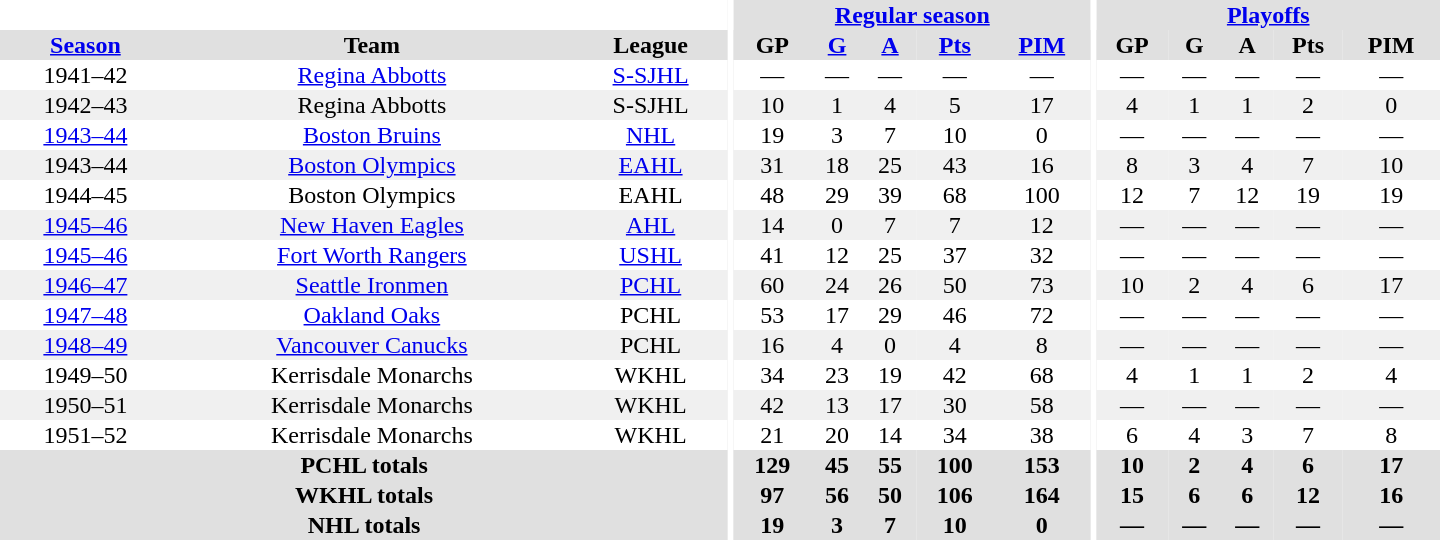<table border="0" cellpadding="1" cellspacing="0" style="text-align:center; width:60em">
<tr bgcolor="#e0e0e0">
<th colspan="3" bgcolor="#ffffff"></th>
<th rowspan="100" bgcolor="#ffffff"></th>
<th colspan="5"><a href='#'>Regular season</a></th>
<th rowspan="100" bgcolor="#ffffff"></th>
<th colspan="5"><a href='#'>Playoffs</a></th>
</tr>
<tr bgcolor="#e0e0e0">
<th><a href='#'>Season</a></th>
<th>Team</th>
<th>League</th>
<th>GP</th>
<th><a href='#'>G</a></th>
<th><a href='#'>A</a></th>
<th><a href='#'>Pts</a></th>
<th><a href='#'>PIM</a></th>
<th>GP</th>
<th>G</th>
<th>A</th>
<th>Pts</th>
<th>PIM</th>
</tr>
<tr>
<td>1941–42</td>
<td><a href='#'>Regina Abbotts</a></td>
<td><a href='#'>S-SJHL</a></td>
<td>—</td>
<td>—</td>
<td>—</td>
<td>—</td>
<td>—</td>
<td>—</td>
<td>—</td>
<td>—</td>
<td>—</td>
<td>—</td>
</tr>
<tr bgcolor="#f0f0f0">
<td>1942–43</td>
<td>Regina Abbotts</td>
<td>S-SJHL</td>
<td>10</td>
<td>1</td>
<td>4</td>
<td>5</td>
<td>17</td>
<td>4</td>
<td>1</td>
<td>1</td>
<td>2</td>
<td>0</td>
</tr>
<tr>
<td><a href='#'>1943–44</a></td>
<td><a href='#'>Boston Bruins</a></td>
<td><a href='#'>NHL</a></td>
<td>19</td>
<td>3</td>
<td>7</td>
<td>10</td>
<td>0</td>
<td>—</td>
<td>—</td>
<td>—</td>
<td>—</td>
<td>—</td>
</tr>
<tr bgcolor="#f0f0f0">
<td>1943–44</td>
<td><a href='#'>Boston Olympics</a></td>
<td><a href='#'>EAHL</a></td>
<td>31</td>
<td>18</td>
<td>25</td>
<td>43</td>
<td>16</td>
<td>8</td>
<td>3</td>
<td>4</td>
<td>7</td>
<td>10</td>
</tr>
<tr>
<td>1944–45</td>
<td>Boston Olympics</td>
<td>EAHL</td>
<td>48</td>
<td>29</td>
<td>39</td>
<td>68</td>
<td>100</td>
<td>12</td>
<td>7</td>
<td>12</td>
<td>19</td>
<td>19</td>
</tr>
<tr bgcolor="#f0f0f0">
<td><a href='#'>1945–46</a></td>
<td><a href='#'>New Haven Eagles</a></td>
<td><a href='#'>AHL</a></td>
<td>14</td>
<td>0</td>
<td>7</td>
<td>7</td>
<td>12</td>
<td>—</td>
<td>—</td>
<td>—</td>
<td>—</td>
<td>—</td>
</tr>
<tr>
<td><a href='#'>1945–46</a></td>
<td><a href='#'>Fort Worth Rangers</a></td>
<td><a href='#'>USHL</a></td>
<td>41</td>
<td>12</td>
<td>25</td>
<td>37</td>
<td>32</td>
<td>—</td>
<td>—</td>
<td>—</td>
<td>—</td>
<td>—</td>
</tr>
<tr bgcolor="#f0f0f0">
<td><a href='#'>1946–47</a></td>
<td><a href='#'>Seattle Ironmen</a></td>
<td><a href='#'>PCHL</a></td>
<td>60</td>
<td>24</td>
<td>26</td>
<td>50</td>
<td>73</td>
<td>10</td>
<td>2</td>
<td>4</td>
<td>6</td>
<td>17</td>
</tr>
<tr>
<td><a href='#'>1947–48</a></td>
<td><a href='#'>Oakland Oaks</a></td>
<td>PCHL</td>
<td>53</td>
<td>17</td>
<td>29</td>
<td>46</td>
<td>72</td>
<td>—</td>
<td>—</td>
<td>—</td>
<td>—</td>
<td>—</td>
</tr>
<tr bgcolor="#f0f0f0">
<td><a href='#'>1948–49</a></td>
<td><a href='#'>Vancouver Canucks</a></td>
<td>PCHL</td>
<td>16</td>
<td>4</td>
<td>0</td>
<td>4</td>
<td>8</td>
<td>—</td>
<td>—</td>
<td>—</td>
<td>—</td>
<td>—</td>
</tr>
<tr>
<td>1949–50</td>
<td>Kerrisdale Monarchs</td>
<td>WKHL</td>
<td>34</td>
<td>23</td>
<td>19</td>
<td>42</td>
<td>68</td>
<td>4</td>
<td>1</td>
<td>1</td>
<td>2</td>
<td>4</td>
</tr>
<tr bgcolor="#f0f0f0">
<td>1950–51</td>
<td>Kerrisdale Monarchs</td>
<td>WKHL</td>
<td>42</td>
<td>13</td>
<td>17</td>
<td>30</td>
<td>58</td>
<td>—</td>
<td>—</td>
<td>—</td>
<td>—</td>
<td>—</td>
</tr>
<tr>
<td>1951–52</td>
<td>Kerrisdale Monarchs</td>
<td>WKHL</td>
<td>21</td>
<td>20</td>
<td>14</td>
<td>34</td>
<td>38</td>
<td>6</td>
<td>4</td>
<td>3</td>
<td>7</td>
<td>8</td>
</tr>
<tr bgcolor="#e0e0e0">
<th colspan="3">PCHL totals</th>
<th>129</th>
<th>45</th>
<th>55</th>
<th>100</th>
<th>153</th>
<th>10</th>
<th>2</th>
<th>4</th>
<th>6</th>
<th>17</th>
</tr>
<tr bgcolor="#e0e0e0">
<th colspan="3">WKHL totals</th>
<th>97</th>
<th>56</th>
<th>50</th>
<th>106</th>
<th>164</th>
<th>15</th>
<th>6</th>
<th>6</th>
<th>12</th>
<th>16</th>
</tr>
<tr bgcolor="#e0e0e0">
<th colspan="3">NHL totals</th>
<th>19</th>
<th>3</th>
<th>7</th>
<th>10</th>
<th>0</th>
<th>—</th>
<th>—</th>
<th>—</th>
<th>—</th>
<th>—</th>
</tr>
</table>
